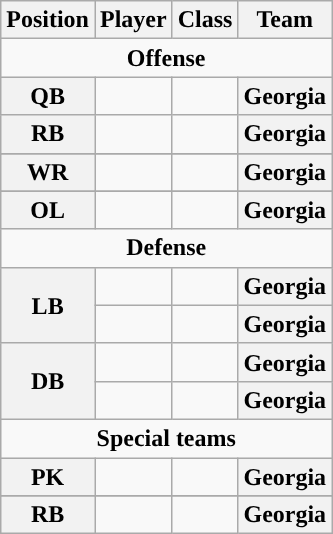<table class="wikitable">
<tr>
<th>Position</th>
<th>Player</th>
<th>Class</th>
<th>Team</th>
</tr>
<tr>
<td colspan="4" style="text-align:center; "><strong>Offense</strong></td>
</tr>
<tr style="text-align:center;">
<th rowspan="1">QB</th>
<td></td>
<td></td>
<th style=>Georgia</th>
</tr>
<tr style="text-align:center;">
<th rowspan="1">RB</th>
<td></td>
<td></td>
<th style=>Georgia</th>
</tr>
<tr>
</tr>
<tr style="text-align:center;">
<th rowspan="1">WR</th>
<td></td>
<td></td>
<th style=>Georgia</th>
</tr>
<tr>
</tr>
<tr style="text-align:center;">
<th rowspan="1">OL</th>
<td></td>
<td></td>
<th style=>Georgia</th>
</tr>
<tr>
<td colspan="4" style="text-align:center; "><strong>Defense</strong></td>
</tr>
<tr style="text-align:center;">
<th rowspan="2">LB</th>
<td></td>
<td></td>
<th style=>Georgia</th>
</tr>
<tr style="text-align:center;">
<td></td>
<td></td>
<th style=>Georgia</th>
</tr>
<tr style="text-align:center;">
<th rowspan="2">DB</th>
<td></td>
<td></td>
<th style=>Georgia</th>
</tr>
<tr style="text-align:center;">
<td></td>
<td></td>
<th style=>Georgia</th>
</tr>
<tr>
<td colspan="4" style="text-align:center; "><strong>Special teams</strong></td>
</tr>
<tr style="text-align:center;">
<th rowspan="1">PK</th>
<td></td>
<td></td>
<th style=>Georgia</th>
</tr>
<tr>
</tr>
<tr style="text-align:center;">
<th rowspan="1">RB</th>
<td></td>
<td></td>
<th style=>Georgia</th>
</tr>
</table>
